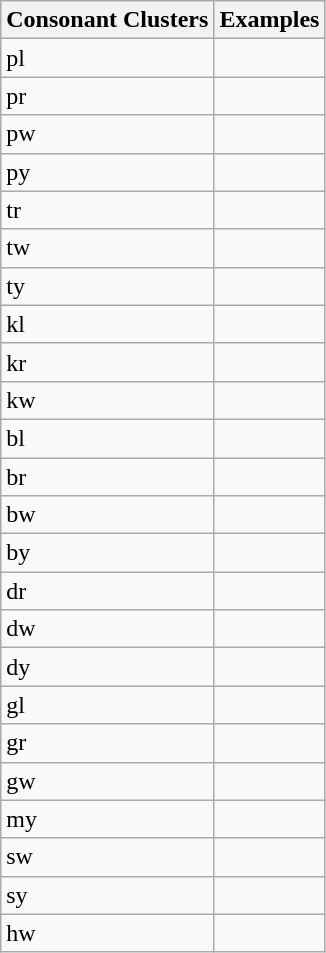<table class="wikitable">
<tr>
<th>Consonant Clusters</th>
<th>Examples</th>
</tr>
<tr>
<td>pl</td>
<td></td>
</tr>
<tr>
<td>pr</td>
<td></td>
</tr>
<tr>
<td>pw</td>
<td></td>
</tr>
<tr>
<td>py</td>
<td></td>
</tr>
<tr>
<td>tr</td>
<td></td>
</tr>
<tr>
<td>tw</td>
<td></td>
</tr>
<tr>
<td>ty</td>
<td></td>
</tr>
<tr>
<td>kl</td>
<td></td>
</tr>
<tr>
<td>kr</td>
<td></td>
</tr>
<tr>
<td>kw</td>
<td></td>
</tr>
<tr>
<td>bl</td>
<td></td>
</tr>
<tr>
<td>br</td>
<td></td>
</tr>
<tr>
<td>bw</td>
<td></td>
</tr>
<tr>
<td>by</td>
<td></td>
</tr>
<tr>
<td>dr</td>
<td></td>
</tr>
<tr>
<td>dw</td>
<td></td>
</tr>
<tr>
<td>dy</td>
<td></td>
</tr>
<tr>
<td>gl</td>
<td></td>
</tr>
<tr>
<td>gr</td>
<td></td>
</tr>
<tr>
<td>gw</td>
<td></td>
</tr>
<tr>
<td>my</td>
<td></td>
</tr>
<tr>
<td>sw</td>
<td></td>
</tr>
<tr>
<td>sy</td>
<td></td>
</tr>
<tr>
<td>hw</td>
<td></td>
</tr>
</table>
